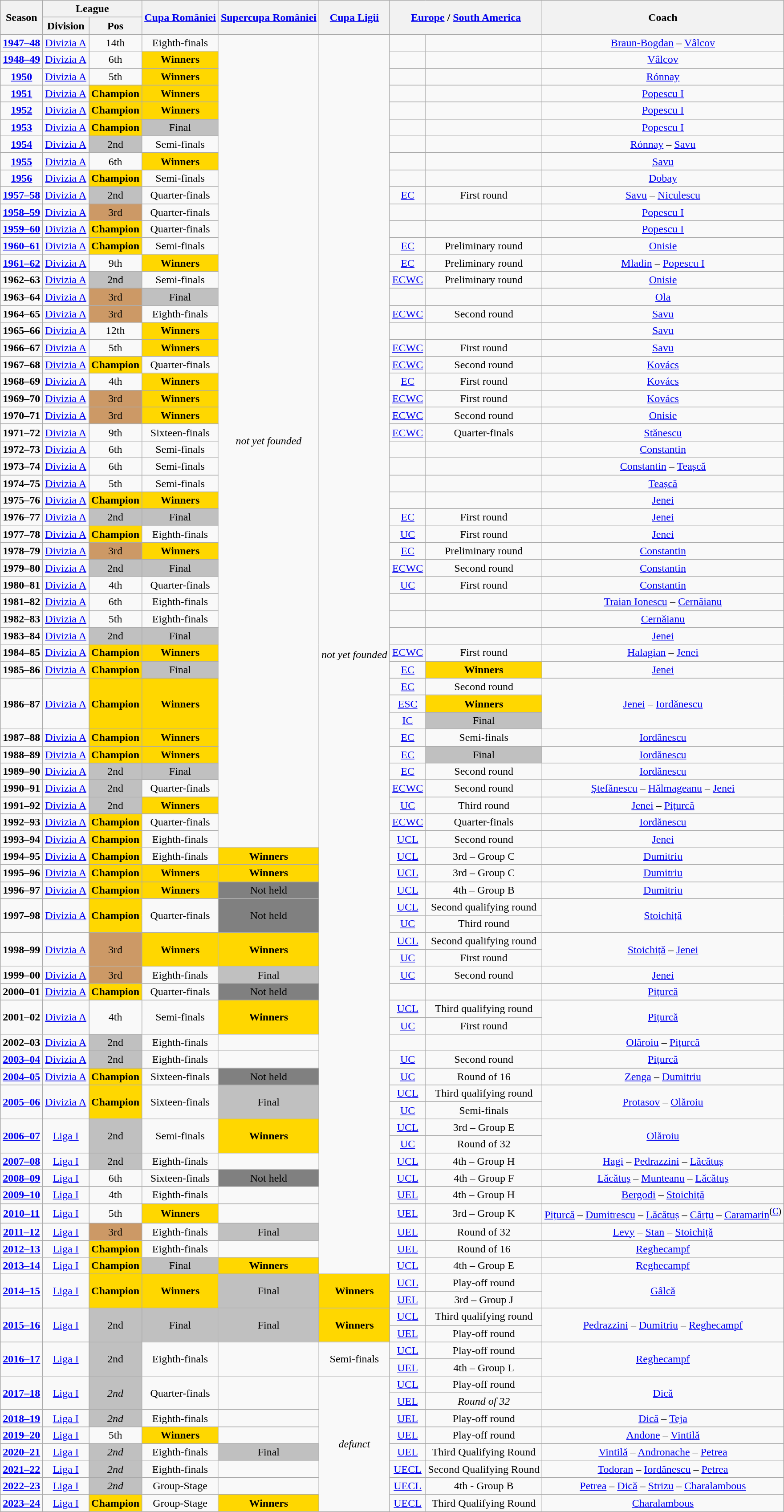<table class="wikitable" style="text-align: center">
<tr>
<th rowspan=2>Season</th>
<th colspan=2>League</th>
<th rowspan=2><a href='#'>Cupa României</a></th>
<th rowspan=2><a href='#'>Supercupa României</a></th>
<th rowspan=2><a href='#'>Cupa Ligii</a></th>
<th rowspan=2 colspan=2><a href='#'>Europe</a> / <a href='#'>South America</a></th>
<th rowspan=2>Coach</th>
</tr>
<tr>
<th>Division</th>
<th>Pos</th>
</tr>
<tr>
<td rowspan="1"><strong><a href='#'>1947–48</a></strong></td>
<td rowspan="1"><a href='#'>Divizia A</a></td>
<td rowspan="1">14th</td>
<td rowspan="1">Eighth-finals</td>
<td rowspan="48"><em>not yet founded</em></td>
<td rowspan="73"><em>not yet founded</em></td>
<td></td>
<td rowspan="1"></td>
<td><a href='#'>Braun-Bogdan</a> – <a href='#'>Vâlcov</a></td>
</tr>
<tr>
<td><strong><a href='#'>1948–49</a></strong></td>
<td><a href='#'>Divizia A</a></td>
<td>6th</td>
<td bgcolor=gold><strong>Winners</strong></td>
<td></td>
<td></td>
<td><a href='#'>Vâlcov</a></td>
</tr>
<tr>
<td><strong><a href='#'>1950</a></strong></td>
<td><a href='#'>Divizia A</a></td>
<td>5th</td>
<td bgcolor=gold><strong>Winners</strong></td>
<td></td>
<td></td>
<td><a href='#'>Rónnay</a></td>
</tr>
<tr>
<td><strong><a href='#'>1951</a></strong></td>
<td><a href='#'>Divizia A</a></td>
<td bgcolor=gold><strong>Champion</strong></td>
<td bgcolor=gold><strong>Winners</strong></td>
<td></td>
<td></td>
<td><a href='#'>Popescu I</a></td>
</tr>
<tr>
<td><strong><a href='#'>1952</a></strong></td>
<td><a href='#'>Divizia A</a></td>
<td bgcolor=gold><strong>Champion</strong></td>
<td bgcolor=gold><strong>Winners</strong></td>
<td></td>
<td></td>
<td><a href='#'>Popescu I</a></td>
</tr>
<tr>
<td><strong><a href='#'>1953</a></strong></td>
<td><a href='#'>Divizia A</a></td>
<td bgcolor=gold><strong>Champion</strong></td>
<td bgcolor=silver>Final</td>
<td></td>
<td></td>
<td><a href='#'>Popescu I</a></td>
</tr>
<tr>
<td><strong><a href='#'>1954</a></strong></td>
<td><a href='#'>Divizia A</a></td>
<td bgcolor=silver>2nd</td>
<td>Semi-finals</td>
<td></td>
<td></td>
<td><a href='#'>Rónnay</a> – <a href='#'>Savu</a></td>
</tr>
<tr>
<td><strong><a href='#'>1955</a></strong></td>
<td><a href='#'>Divizia A</a></td>
<td>6th</td>
<td bgcolor=gold><strong>Winners</strong></td>
<td></td>
<td></td>
<td><a href='#'>Savu</a></td>
</tr>
<tr>
<td><strong><a href='#'>1956</a></strong></td>
<td><a href='#'>Divizia A</a></td>
<td bgcolor=gold><strong>Champion</strong></td>
<td>Semi-finals</td>
<td></td>
<td></td>
<td><a href='#'>Dobay</a></td>
</tr>
<tr>
<td><strong><a href='#'>1957–58</a></strong></td>
<td><a href='#'>Divizia A</a></td>
<td bgcolor=silver>2nd</td>
<td>Quarter-finals</td>
<td><a href='#'>EC</a></td>
<td>First round</td>
<td><a href='#'>Savu</a> – <a href='#'>Niculescu</a></td>
</tr>
<tr>
<td><strong><a href='#'>1958–59</a></strong></td>
<td><a href='#'>Divizia A</a></td>
<td bgcolor=cc9966>3rd</td>
<td>Quarter-finals</td>
<td></td>
<td></td>
<td><a href='#'>Popescu I</a></td>
</tr>
<tr>
<td><strong><a href='#'>1959–60</a></strong></td>
<td><a href='#'>Divizia A</a></td>
<td bgcolor=gold><strong>Champion</strong></td>
<td>Quarter-finals</td>
<td></td>
<td></td>
<td><a href='#'>Popescu I</a></td>
</tr>
<tr>
<td><strong><a href='#'>1960–61</a></strong></td>
<td><a href='#'>Divizia A</a></td>
<td bgcolor=gold><strong>Champion</strong></td>
<td>Semi-finals</td>
<td><a href='#'>EC</a></td>
<td>Preliminary round</td>
<td><a href='#'>Onisie</a></td>
</tr>
<tr>
<td><strong><a href='#'>1961–62</a></strong></td>
<td><a href='#'>Divizia A</a></td>
<td>9th</td>
<td bgcolor=gold><strong>Winners</strong></td>
<td><a href='#'>EC</a></td>
<td>Preliminary round</td>
<td><a href='#'>Mladin</a> – <a href='#'>Popescu I</a></td>
</tr>
<tr>
<td><strong>1962–63</strong></td>
<td><a href='#'>Divizia A</a></td>
<td bgcolor=silver>2nd</td>
<td>Semi-finals</td>
<td><a href='#'>ECWC</a></td>
<td>Preliminary round</td>
<td><a href='#'>Onisie</a></td>
</tr>
<tr>
<td><strong>1963–64</strong></td>
<td><a href='#'>Divizia A</a></td>
<td bgcolor=cc9966>3rd</td>
<td bgcolor=silver>Final</td>
<td></td>
<td></td>
<td><a href='#'>Ola</a></td>
</tr>
<tr>
<td><strong>1964–65</strong></td>
<td><a href='#'>Divizia A</a></td>
<td bgcolor=cc9966>3rd</td>
<td>Eighth-finals</td>
<td><a href='#'>ECWC</a></td>
<td>Second round</td>
<td><a href='#'>Savu</a></td>
</tr>
<tr>
<td><strong>1965–66</strong></td>
<td><a href='#'>Divizia A</a></td>
<td>12th</td>
<td bgcolor=gold><strong>Winners</strong></td>
<td></td>
<td></td>
<td><a href='#'>Savu</a></td>
</tr>
<tr>
<td><strong>1966–67</strong></td>
<td><a href='#'>Divizia A</a></td>
<td>5th</td>
<td bgcolor=gold><strong>Winners</strong></td>
<td><a href='#'>ECWC</a></td>
<td>First round</td>
<td><a href='#'>Savu</a></td>
</tr>
<tr>
<td><strong>1967–68</strong></td>
<td><a href='#'>Divizia A</a></td>
<td bgcolor=gold><strong>Champion</strong></td>
<td>Quarter-finals</td>
<td><a href='#'>ECWC</a></td>
<td>Second round</td>
<td><a href='#'>Kovács</a></td>
</tr>
<tr>
<td><strong>1968–69</strong></td>
<td><a href='#'>Divizia A</a></td>
<td>4th</td>
<td bgcolor=gold><strong>Winners</strong></td>
<td><a href='#'>EC</a></td>
<td>First round</td>
<td><a href='#'>Kovács</a></td>
</tr>
<tr>
<td><strong>1969–70</strong></td>
<td><a href='#'>Divizia A</a></td>
<td bgcolor=cc9966>3rd</td>
<td bgcolor=gold><strong>Winners</strong></td>
<td><a href='#'>ECWC</a></td>
<td>First round</td>
<td><a href='#'>Kovács</a></td>
</tr>
<tr>
<td><strong>1970–71</strong></td>
<td><a href='#'>Divizia A</a></td>
<td bgcolor=cc9966>3rd</td>
<td bgcolor=gold><strong>Winners</strong></td>
<td><a href='#'>ECWC</a></td>
<td>Second round</td>
<td><a href='#'>Onisie</a></td>
</tr>
<tr>
<td><strong>1971–72</strong></td>
<td><a href='#'>Divizia A</a></td>
<td>9th</td>
<td>Sixteen-finals</td>
<td><a href='#'>ECWC</a></td>
<td>Quarter-finals</td>
<td><a href='#'>Stănescu</a></td>
</tr>
<tr>
<td><strong>1972–73</strong></td>
<td><a href='#'>Divizia A</a></td>
<td>6th</td>
<td>Semi-finals</td>
<td></td>
<td></td>
<td><a href='#'>Constantin</a></td>
</tr>
<tr>
<td><strong>1973–74</strong></td>
<td><a href='#'>Divizia A</a></td>
<td>6th</td>
<td>Semi-finals</td>
<td></td>
<td></td>
<td><a href='#'>Constantin</a> – <a href='#'>Teașcă</a></td>
</tr>
<tr>
<td><strong>1974–75</strong></td>
<td><a href='#'>Divizia A</a></td>
<td>5th</td>
<td>Semi-finals</td>
<td></td>
<td></td>
<td><a href='#'>Teașcă</a></td>
</tr>
<tr>
<td><strong>1975–76</strong></td>
<td><a href='#'>Divizia A</a></td>
<td bgcolor=gold><strong>Champion</strong></td>
<td bgcolor=gold><strong>Winners</strong></td>
<td></td>
<td></td>
<td><a href='#'>Jenei</a></td>
</tr>
<tr>
<td><strong>1976–77</strong></td>
<td><a href='#'>Divizia A</a></td>
<td bgcolor=silver>2nd</td>
<td bgcolor=silver>Final</td>
<td><a href='#'>EC</a></td>
<td>First round</td>
<td><a href='#'>Jenei</a></td>
</tr>
<tr>
<td><strong>1977–78</strong></td>
<td><a href='#'>Divizia A</a></td>
<td bgcolor=gold><strong>Champion</strong></td>
<td>Eighth-finals</td>
<td><a href='#'>UC</a></td>
<td>First round</td>
<td><a href='#'>Jenei</a></td>
</tr>
<tr>
<td><strong>1978–79</strong></td>
<td><a href='#'>Divizia A</a></td>
<td bgcolor=cc9966>3rd</td>
<td bgcolor=gold><strong>Winners</strong></td>
<td><a href='#'>EC</a></td>
<td>Preliminary round</td>
<td><a href='#'>Constantin</a></td>
</tr>
<tr>
<td><strong>1979–80</strong></td>
<td><a href='#'>Divizia A</a></td>
<td bgcolor=silver>2nd</td>
<td bgcolor=silver>Final</td>
<td><a href='#'>ECWC</a></td>
<td>Second round</td>
<td><a href='#'>Constantin</a></td>
</tr>
<tr>
<td><strong>1980–81</strong></td>
<td><a href='#'>Divizia A</a></td>
<td>4th</td>
<td>Quarter-finals</td>
<td><a href='#'>UC</a></td>
<td>First round</td>
<td><a href='#'>Constantin</a></td>
</tr>
<tr>
<td><strong>1981–82</strong></td>
<td><a href='#'>Divizia A</a></td>
<td>6th</td>
<td>Eighth-finals</td>
<td></td>
<td></td>
<td><a href='#'>Traian Ionescu</a> – <a href='#'>Cernăianu</a></td>
</tr>
<tr>
<td><strong>1982–83</strong></td>
<td><a href='#'>Divizia A</a></td>
<td>5th</td>
<td>Eighth-finals</td>
<td></td>
<td></td>
<td><a href='#'>Cernăianu</a></td>
</tr>
<tr>
<td><strong>1983–84</strong></td>
<td><a href='#'>Divizia A</a></td>
<td bgcolor=silver>2nd</td>
<td bgcolor=silver>Final</td>
<td></td>
<td></td>
<td><a href='#'>Jenei</a></td>
</tr>
<tr>
<td><strong>1984–85</strong></td>
<td><a href='#'>Divizia A</a></td>
<td bgcolor=gold><strong>Champion</strong></td>
<td bgcolor=gold><strong>Winners</strong></td>
<td><a href='#'>ECWC</a></td>
<td>First round</td>
<td><a href='#'>Halagian</a> – <a href='#'>Jenei</a></td>
</tr>
<tr>
<td><strong>1985–86</strong></td>
<td><a href='#'>Divizia A</a></td>
<td bgcolor=gold><strong>Champion</strong></td>
<td bgcolor=silver>Final</td>
<td><a href='#'>EC</a></td>
<td bgcolor=gold><strong>Winners</strong></td>
<td><a href='#'>Jenei</a></td>
</tr>
<tr>
<td rowspan="3"><strong>1986–87</strong></td>
<td rowspan="3"><a href='#'>Divizia A</a></td>
<td rowspan="3" bgcolor=gold><strong>Champion</strong></td>
<td rowspan="3" bgcolor=gold><strong>Winners</strong></td>
<td><a href='#'>EC</a></td>
<td>Second round</td>
<td rowspan="3"><a href='#'>Jenei</a> – <a href='#'>Iordănescu</a></td>
</tr>
<tr>
<td><a href='#'>ESC</a></td>
<td bgcolor=gold><strong>Winners</strong></td>
</tr>
<tr>
<td><a href='#'>IC</a></td>
<td bgcolor=silver>Final</td>
</tr>
<tr>
<td><strong>1987–88</strong></td>
<td><a href='#'>Divizia A</a></td>
<td bgcolor=gold><strong>Champion</strong></td>
<td bgcolor=gold><strong>Winners</strong></td>
<td><a href='#'>EC</a></td>
<td>Semi-finals</td>
<td><a href='#'>Iordănescu</a></td>
</tr>
<tr>
<td><strong>1988–89</strong></td>
<td><a href='#'>Divizia A</a></td>
<td bgcolor=gold><strong>Champion</strong></td>
<td bgcolor=gold><strong>Winners</strong></td>
<td><a href='#'>EC</a></td>
<td bgcolor=silver>Final</td>
<td><a href='#'>Iordănescu</a></td>
</tr>
<tr>
<td><strong>1989–90</strong></td>
<td><a href='#'>Divizia A</a></td>
<td bgcolor=silver>2nd</td>
<td bgcolor=silver>Final</td>
<td><a href='#'>EC</a></td>
<td>Second round</td>
<td><a href='#'>Iordănescu</a></td>
</tr>
<tr>
<td><strong>1990–91</strong></td>
<td><a href='#'>Divizia A</a></td>
<td bgcolor=silver>2nd</td>
<td>Quarter-finals</td>
<td><a href='#'>ECWC</a></td>
<td>Second round</td>
<td><a href='#'>Ștefănescu</a> – <a href='#'>Hălmageanu</a> – <a href='#'>Jenei</a></td>
</tr>
<tr>
<td><strong>1991–92</strong></td>
<td><a href='#'>Divizia A</a></td>
<td bgcolor=silver>2nd</td>
<td bgcolor=gold><strong>Winners</strong></td>
<td><a href='#'>UC</a></td>
<td>Third round</td>
<td><a href='#'>Jenei</a> – <a href='#'>Pițurcă</a></td>
</tr>
<tr>
<td><strong>1992–93</strong></td>
<td><a href='#'>Divizia A</a></td>
<td bgcolor=gold><strong>Champion</strong></td>
<td>Quarter-finals</td>
<td><a href='#'>ECWC</a></td>
<td>Quarter-finals</td>
<td><a href='#'>Iordănescu</a></td>
</tr>
<tr>
<td><strong>1993–94</strong></td>
<td><a href='#'>Divizia A</a></td>
<td bgcolor=gold><strong>Champion</strong></td>
<td>Eighth-finals</td>
<td><a href='#'>UCL</a></td>
<td>Second round</td>
<td><a href='#'>Jenei</a></td>
</tr>
<tr>
<td><strong>1994–95</strong></td>
<td><a href='#'>Divizia A</a></td>
<td bgcolor=gold><strong>Champion</strong></td>
<td>Eighth-finals</td>
<td bgcolor=gold><strong>Winners</strong></td>
<td><a href='#'>UCL</a></td>
<td>3rd – Group C</td>
<td><a href='#'>Dumitriu</a></td>
</tr>
<tr>
<td><strong>1995–96</strong></td>
<td><a href='#'>Divizia A</a></td>
<td bgcolor=gold><strong>Champion</strong></td>
<td bgcolor=gold><strong>Winners</strong></td>
<td bgcolor=gold><strong>Winners</strong></td>
<td><a href='#'>UCL</a></td>
<td>3rd – Group C</td>
<td><a href='#'>Dumitriu</a></td>
</tr>
<tr>
<td><strong>1996–97</strong></td>
<td><a href='#'>Divizia A</a></td>
<td bgcolor=gold><strong>Champion</strong></td>
<td bgcolor=gold><strong>Winners</strong></td>
<td bgcolor=grey>Not held</td>
<td><a href='#'>UCL</a></td>
<td>4th – Group B</td>
<td><a href='#'>Dumitriu</a></td>
</tr>
<tr>
<td rowspan="2"><strong>1997–98</strong></td>
<td rowspan="2"><a href='#'>Divizia A</a></td>
<td rowspan="2" bgcolor=gold><strong>Champion</strong></td>
<td rowspan="2">Quarter-finals</td>
<td rowspan="2" bgcolor=grey>Not held</td>
<td><a href='#'>UCL</a></td>
<td>Second qualifying round</td>
<td rowspan="2"><a href='#'>Stoichiță</a></td>
</tr>
<tr>
<td><a href='#'>UC</a></td>
<td>Third round</td>
</tr>
<tr>
<td rowspan="2"><strong>1998–99</strong></td>
<td rowspan="2"><a href='#'>Divizia A</a></td>
<td rowspan="2" bgcolor=cc9966>3rd</td>
<td rowspan="2" bgcolor=gold><strong>Winners</strong></td>
<td rowspan="2" bgcolor=gold><strong>Winners</strong></td>
<td><a href='#'>UCL</a></td>
<td>Second qualifying round</td>
<td rowspan="2"><a href='#'>Stoichiță</a> – <a href='#'>Jenei</a></td>
</tr>
<tr>
<td><a href='#'>UC</a></td>
<td>First round</td>
</tr>
<tr>
<td><strong>1999–00</strong></td>
<td><a href='#'>Divizia A</a></td>
<td bgcolor=cc9966>3rd</td>
<td>Eighth-finals</td>
<td bgcolor=silver>Final</td>
<td><a href='#'>UC</a></td>
<td>Second round</td>
<td><a href='#'>Jenei</a></td>
</tr>
<tr>
<td><strong>2000–01</strong></td>
<td><a href='#'>Divizia A</a></td>
<td bgcolor=gold><strong>Champion</strong></td>
<td>Quarter-finals</td>
<td bgcolor=grey>Not held</td>
<td></td>
<td></td>
<td><a href='#'>Pițurcă</a></td>
</tr>
<tr>
<td rowspan="2"><strong>2001–02</strong></td>
<td rowspan="2"><a href='#'>Divizia A</a></td>
<td rowspan="2">4th</td>
<td rowspan="2">Semi-finals</td>
<td rowspan="2" bgcolor=gold><strong>Winners</strong></td>
<td><a href='#'>UCL</a></td>
<td>Third qualifying round</td>
<td rowspan="2"><a href='#'>Pițurcă</a></td>
</tr>
<tr>
<td><a href='#'>UC</a></td>
<td>First round</td>
</tr>
<tr>
<td><strong>2002–03</strong></td>
<td><a href='#'>Divizia A</a></td>
<td bgcolor=silver>2nd</td>
<td>Eighth-finals</td>
<td></td>
<td></td>
<td></td>
<td><a href='#'>Olăroiu</a> – <a href='#'>Pițurcă</a></td>
</tr>
<tr>
<td><strong><a href='#'>2003–04</a></strong></td>
<td><a href='#'>Divizia A</a></td>
<td bgcolor=silver>2nd</td>
<td>Eighth-finals</td>
<td></td>
<td><a href='#'>UC</a></td>
<td>Second round</td>
<td><a href='#'>Pițurcă</a></td>
</tr>
<tr>
<td><strong><a href='#'>2004–05</a></strong></td>
<td><a href='#'>Divizia A</a></td>
<td bgcolor=gold><strong>Champion</strong></td>
<td>Sixteen-finals</td>
<td bgcolor=grey>Not held</td>
<td><a href='#'>UC</a></td>
<td>Round of 16</td>
<td><a href='#'>Zenga</a> – <a href='#'>Dumitriu</a></td>
</tr>
<tr>
<td rowspan="2"><strong><a href='#'>2005–06</a></strong></td>
<td rowspan="2"><a href='#'>Divizia A</a></td>
<td rowspan="2" bgcolor=gold><strong>Champion</strong></td>
<td rowspan="2">Sixteen-finals</td>
<td rowspan="2" bgcolor=silver>Final</td>
<td><a href='#'>UCL</a></td>
<td>Third qualifying round</td>
<td rowspan="2"><a href='#'>Protasov</a> – <a href='#'>Olăroiu</a></td>
</tr>
<tr>
<td><a href='#'>UC</a></td>
<td>Semi-finals</td>
</tr>
<tr>
<td rowspan="2"><strong><a href='#'>2006–07</a></strong></td>
<td rowspan="2"><a href='#'>Liga I</a></td>
<td rowspan="2" bgcolor=silver>2nd</td>
<td rowspan="2">Semi-finals</td>
<td rowspan="2" bgcolor=gold><strong>Winners</strong></td>
<td><a href='#'>UCL</a></td>
<td>3rd – Group E</td>
<td rowspan="2"><a href='#'>Olăroiu</a></td>
</tr>
<tr>
<td><a href='#'>UC</a></td>
<td>Round of 32</td>
</tr>
<tr>
<td><strong><a href='#'>2007–08</a></strong></td>
<td><a href='#'>Liga I</a></td>
<td bgcolor=silver>2nd</td>
<td>Eighth-finals</td>
<td></td>
<td><a href='#'>UCL</a></td>
<td>4th – Group H</td>
<td><a href='#'>Hagi</a> – <a href='#'>Pedrazzini</a> – <a href='#'>Lăcătuș</a></td>
</tr>
<tr>
<td><strong><a href='#'>2008–09</a></strong></td>
<td><a href='#'>Liga I</a></td>
<td>6th</td>
<td>Sixteen-finals</td>
<td bgcolor=grey>Not held</td>
<td><a href='#'>UCL</a></td>
<td>4th – Group F</td>
<td><a href='#'>Lăcătuș</a> – <a href='#'>Munteanu</a> – <a href='#'>Lăcătuș</a></td>
</tr>
<tr>
<td><strong><a href='#'>2009–10</a></strong></td>
<td><a href='#'>Liga I</a></td>
<td>4th</td>
<td>Eighth-finals</td>
<td></td>
<td><a href='#'>UEL</a></td>
<td>4th – Group H</td>
<td><a href='#'>Bergodi</a> – <a href='#'>Stoichiță</a></td>
</tr>
<tr>
<td><strong><a href='#'>2010–11</a></strong></td>
<td><a href='#'>Liga I</a></td>
<td>5th</td>
<td bgcolor=gold><strong>Winners</strong></td>
<td></td>
<td><a href='#'>UEL</a></td>
<td>3rd – Group K</td>
<td><a href='#'>Pițurcă</a> – <a href='#'>Dumitrescu</a> – <a href='#'>Lăcătuș</a> – <a href='#'>Cârțu</a> – <a href='#'>Caramarin</a><sup>(<a href='#'>C</a>)</sup></td>
</tr>
<tr>
<td><strong><a href='#'>2011–12</a></strong></td>
<td><a href='#'>Liga I</a></td>
<td bgcolor=cc9966>3rd</td>
<td>Eighth-finals</td>
<td bgcolor=silver>Final</td>
<td><a href='#'>UEL</a></td>
<td>Round of 32</td>
<td><a href='#'>Levy</a> – <a href='#'>Stan</a> – <a href='#'>Stoichiță</a></td>
</tr>
<tr>
<td><strong><a href='#'>2012–13</a></strong></td>
<td><a href='#'>Liga I</a></td>
<td bgcolor=gold><strong>Champion</strong></td>
<td>Eighth-finals</td>
<td></td>
<td><a href='#'>UEL</a></td>
<td>Round of 16</td>
<td><a href='#'>Reghecampf</a></td>
</tr>
<tr>
<td><strong><a href='#'>2013–14</a></strong></td>
<td><a href='#'>Liga I</a></td>
<td bgcolor=gold><strong>Champion</strong></td>
<td bgcolor=silver>Final</td>
<td bgcolor=gold><strong>Winners</strong></td>
<td><a href='#'>UCL</a></td>
<td>4th – Group E</td>
<td><a href='#'>Reghecampf</a></td>
</tr>
<tr>
<td rowspan="2"><strong><a href='#'>2014–15</a></strong></td>
<td rowspan="2"><a href='#'>Liga I</a></td>
<td rowspan="2" bgcolor=gold><strong>Champion</strong></td>
<td rowspan="2" bgcolor=gold><strong>Winners</strong></td>
<td rowspan="2" bgcolor=silver>Final</td>
<td rowspan="2" bgcolor=gold><strong>Winners</strong></td>
<td><a href='#'>UCL</a></td>
<td>Play-off round</td>
<td rowspan="2"><a href='#'>Gâlcă</a></td>
</tr>
<tr>
<td><a href='#'>UEL</a></td>
<td>3rd – Group J</td>
</tr>
<tr>
<td rowspan="2"><strong><a href='#'>2015–16</a></strong></td>
<td rowspan="2"><a href='#'>Liga I</a></td>
<td rowspan="2" bgcolor=silver>2nd</td>
<td rowspan="2" bgcolor=silver>Final</td>
<td rowspan="2" bgcolor=silver>Final</td>
<td rowspan="2" bgcolor=gold><strong>Winners</strong></td>
<td><a href='#'>UCL</a></td>
<td>Third qualifying round</td>
<td rowspan="2"><a href='#'>Pedrazzini</a> – <a href='#'>Dumitriu</a> – <a href='#'>Reghecampf</a></td>
</tr>
<tr>
<td><a href='#'>UEL</a></td>
<td>Play-off round</td>
</tr>
<tr>
<td rowspan="2"><strong><a href='#'>2016–17</a></strong></td>
<td rowspan="2"><a href='#'>Liga I</a></td>
<td rowspan="2" bgcolor=silver>2nd</td>
<td rowspan="2">Eighth-finals</td>
<td rowspan="2"></td>
<td rowspan="2">Semi-finals</td>
<td><a href='#'>UCL</a></td>
<td>Play-off round</td>
<td rowspan="2"><a href='#'>Reghecampf</a></td>
</tr>
<tr>
<td><a href='#'>UEL</a></td>
<td>4th – Group L</td>
</tr>
<tr>
<td rowspan="2"><strong><a href='#'>2017–18</a></strong></td>
<td rowspan="2"><a href='#'>Liga I</a></td>
<td rowspan="2" bgcolor=silver><em>2nd</em></td>
<td rowspan="2">Quarter-finals</td>
<td rowspan="2"></td>
<td rowspan="8"><em>defunct</em></td>
<td><a href='#'>UCL</a></td>
<td>Play-off round</td>
<td rowspan="2"><a href='#'>Dică</a></td>
</tr>
<tr>
<td><a href='#'>UEL</a></td>
<td><em>Round of 32</em></td>
</tr>
<tr>
<td><strong><a href='#'>2018–19</a></strong></td>
<td><a href='#'>Liga I</a></td>
<td bgcolor=silver><em>2nd</em></td>
<td>Eighth-finals</td>
<td></td>
<td><a href='#'>UEL</a></td>
<td>Play-off round</td>
<td><a href='#'>Dică</a> – <a href='#'>Teja</a></td>
</tr>
<tr>
<td><strong><a href='#'>2019–20</a></strong></td>
<td><a href='#'>Liga I</a></td>
<td>5th</td>
<td bgcolor=gold><strong>Winners</strong></td>
<td></td>
<td><a href='#'>UEL</a></td>
<td>Play-off round</td>
<td><a href='#'>Andone</a> – <a href='#'>Vintilă</a></td>
</tr>
<tr>
<td><strong><a href='#'>2020–21</a></strong></td>
<td><a href='#'>Liga I</a></td>
<td bgcolor=silver><em> 2nd</em></td>
<td>Eighth-finals</td>
<td bgcolor=silver>Final</td>
<td><a href='#'>UEL</a></td>
<td>Third Qualifying Round</td>
<td><a href='#'>Vintilă</a> – <a href='#'>Andronache</a> – <a href='#'>Petrea</a></td>
</tr>
<tr>
<td><strong><a href='#'>2021–22</a></strong></td>
<td><a href='#'>Liga I</a></td>
<td bgcolor=silver><em> 2nd</em></td>
<td>Eighth-finals</td>
<td></td>
<td><a href='#'>UECL</a></td>
<td>Second Qualifying Round</td>
<td><a href='#'>Todoran</a> – <a href='#'>Iordănescu</a> – <a href='#'>Petrea</a></td>
</tr>
<tr>
<td><strong><a href='#'>2022–23</a></strong></td>
<td><a href='#'>Liga I</a></td>
<td bgcolor=silver><em> 2nd</em></td>
<td>Group-Stage</td>
<td></td>
<td><a href='#'>UECL</a></td>
<td>4th - Group B</td>
<td><a href='#'>Petrea</a> – <a href='#'>Dică</a> – <a href='#'>Strizu</a> – <a href='#'>Charalambous</a></td>
</tr>
<tr>
<td><strong><a href='#'>2023–24</a></strong></td>
<td><a href='#'>Liga I</a></td>
<td rowspan="2" bgcolor=gold><strong>Champion</strong></td>
<td>Group-Stage</td>
<td rowspan="2" bgcolor=gold><strong>Winners</strong></td>
<td><a href='#'>UECL</a></td>
<td>Third Qualifying Round</td>
<td><a href='#'>Charalambous</a></td>
</tr>
</table>
